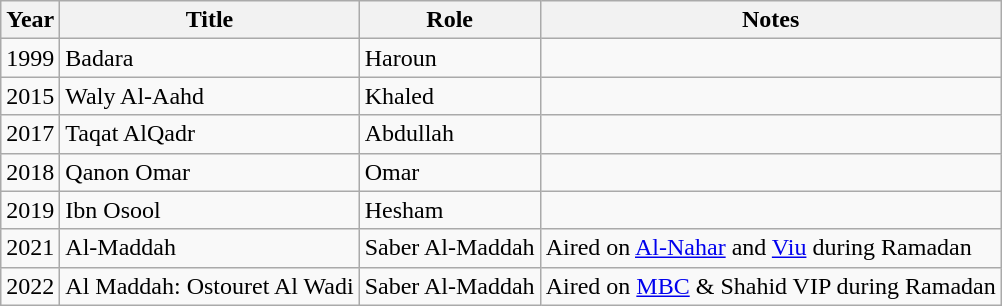<table class="wikitable">
<tr>
<th>Year</th>
<th>Title</th>
<th>Role</th>
<th>Notes</th>
</tr>
<tr>
<td>1999</td>
<td>Badara</td>
<td>Haroun</td>
<td></td>
</tr>
<tr>
<td>2015</td>
<td>Waly Al-Aahd</td>
<td>Khaled</td>
<td></td>
</tr>
<tr>
<td>2017</td>
<td>Taqat AlQadr</td>
<td>Abdullah</td>
<td></td>
</tr>
<tr>
<td>2018</td>
<td>Qanon Omar</td>
<td>Omar</td>
<td></td>
</tr>
<tr>
<td>2019</td>
<td>Ibn Osool</td>
<td>Hesham</td>
<td></td>
</tr>
<tr>
<td>2021</td>
<td>Al-Maddah</td>
<td>Saber Al-Maddah</td>
<td>Aired on <a href='#'>Al-Nahar</a> and <a href='#'>Viu</a> during Ramadan</td>
</tr>
<tr>
<td>2022</td>
<td>Al Maddah: Ostouret Al Wadi</td>
<td>Saber Al-Maddah</td>
<td>Aired on <a href='#'>MBC</a> & Shahid VIP during Ramadan</td>
</tr>
</table>
